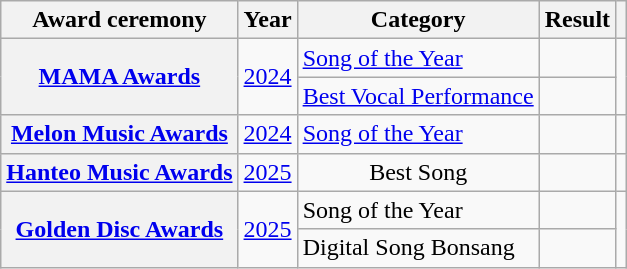<table class="wikitable plainrowheaders sortable" style="text-align:center">
<tr>
<th scope="col">Award ceremony</th>
<th scope="col">Year</th>
<th scope="col">Category</th>
<th scope="col">Result</th>
<th scope="col" class="unsortable"></th>
</tr>
<tr>
<th rowspan="2" scope="row"><a href='#'>MAMA Awards</a></th>
<td rowspan="2"><a href='#'>2024</a></td>
<td style="text-align:left"><a href='#'>Song of the Year</a></td>
<td></td>
<td rowspan="2" style="text-align:center"></td>
</tr>
<tr>
<td style="text-align:left"><a href='#'>Best Vocal Performance</a></td>
<td></td>
</tr>
<tr>
<th scope="row"><a href='#'>Melon Music Awards</a></th>
<td><a href='#'>2024</a></td>
<td style="text-align:left"><a href='#'>Song of the Year</a></td>
<td></td>
<td></td>
</tr>
<tr>
<th scope="row"><a href='#'>Hanteo Music Awards</a></th>
<td><a href='#'>2025</a></td>
<td>Best Song</td>
<td></td>
<td></td>
</tr>
<tr>
<th rowspan="2" scope="row"><a href='#'>Golden Disc Awards</a></th>
<td rowspan="2"><a href='#'>2025</a></td>
<td style="text-align:left">Song of the Year</td>
<td></td>
<td rowspan="2"></td>
</tr>
<tr>
<td style="text-align:left">Digital Song Bonsang</td>
<td></td>
</tr>
</table>
